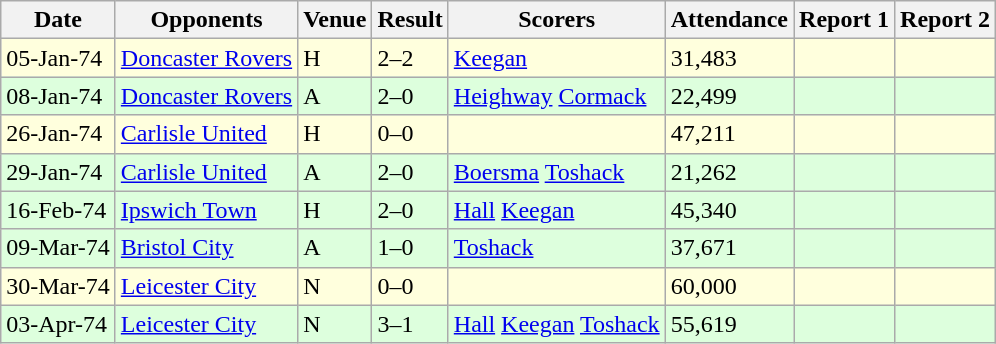<table class=wikitable>
<tr>
<th>Date</th>
<th>Opponents</th>
<th>Venue</th>
<th>Result</th>
<th>Scorers</th>
<th>Attendance</th>
<th>Report 1</th>
<th>Report 2</th>
</tr>
<tr bgcolor="#ffffdd">
<td>05-Jan-74</td>
<td><a href='#'>Doncaster Rovers</a></td>
<td>H</td>
<td>2–2</td>
<td><a href='#'>Keegan</a> </td>
<td>31,483</td>
<td></td>
<td></td>
</tr>
<tr bgcolor="#ddffdd">
<td>08-Jan-74</td>
<td><a href='#'>Doncaster Rovers</a></td>
<td>A</td>
<td>2–0</td>
<td><a href='#'>Heighway</a>  <a href='#'>Cormack</a> </td>
<td>22,499</td>
<td></td>
<td></td>
</tr>
<tr bgcolor="#ffffdd">
<td>26-Jan-74</td>
<td><a href='#'>Carlisle United</a></td>
<td>H</td>
<td>0–0</td>
<td></td>
<td>47,211</td>
<td></td>
<td></td>
</tr>
<tr bgcolor="#ddffdd">
<td>29-Jan-74</td>
<td><a href='#'>Carlisle United</a></td>
<td>A</td>
<td>2–0</td>
<td><a href='#'>Boersma</a>  <a href='#'>Toshack</a> </td>
<td>21,262</td>
<td></td>
<td></td>
</tr>
<tr bgcolor="#ddffdd">
<td>16-Feb-74</td>
<td><a href='#'>Ipswich Town</a></td>
<td>H</td>
<td>2–0</td>
<td><a href='#'>Hall</a>  <a href='#'>Keegan</a> </td>
<td>45,340</td>
<td></td>
<td></td>
</tr>
<tr bgcolor="#ddffdd">
<td>09-Mar-74</td>
<td><a href='#'>Bristol City</a></td>
<td>A</td>
<td>1–0</td>
<td><a href='#'>Toshack</a> </td>
<td>37,671</td>
<td></td>
<td></td>
</tr>
<tr bgcolor="#ffffdd">
<td>30-Mar-74</td>
<td><a href='#'>Leicester City</a></td>
<td>N</td>
<td>0–0</td>
<td></td>
<td>60,000</td>
<td></td>
<td></td>
</tr>
<tr bgcolor="#ddffdd">
<td>03-Apr-74</td>
<td><a href='#'>Leicester City</a></td>
<td>N</td>
<td>3–1</td>
<td><a href='#'>Hall</a>   <a href='#'>Keegan</a>  <a href='#'>Toshack</a> </td>
<td>55,619</td>
<td></td>
<td></td>
</tr>
</table>
